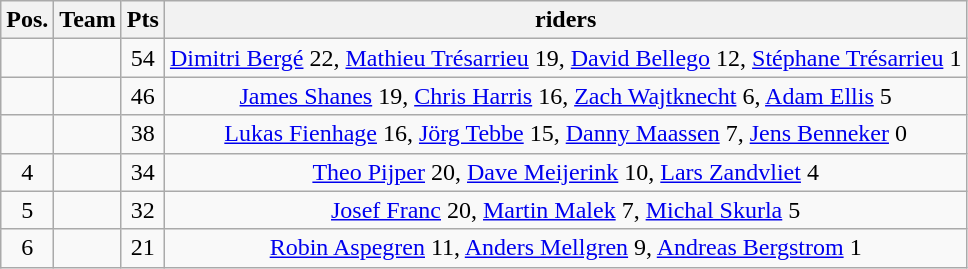<table class=wikitable>
<tr>
<th>Pos.</th>
<th>Team</th>
<th>Pts</th>
<th>riders</th>
</tr>
<tr align=center>
<td></td>
<td align=left></td>
<td>54</td>
<td><a href='#'>Dimitri Bergé</a> 22, <a href='#'>Mathieu Trésarrieu</a> 19, <a href='#'>David Bellego</a> 12, <a href='#'>Stéphane Trésarrieu</a> 1</td>
</tr>
<tr align=center>
<td></td>
<td align=left></td>
<td>46</td>
<td><a href='#'>James Shanes</a> 19, <a href='#'>Chris Harris</a> 16, <a href='#'>Zach Wajtknecht</a> 6, <a href='#'>Adam Ellis</a> 5</td>
</tr>
<tr align=center>
<td></td>
<td align=left></td>
<td>38</td>
<td><a href='#'>Lukas Fienhage</a> 16, <a href='#'>Jörg Tebbe</a> 15, <a href='#'>Danny Maassen</a> 7, <a href='#'>Jens Benneker</a> 0</td>
</tr>
<tr align=center>
<td>4</td>
<td align=left></td>
<td>34</td>
<td><a href='#'>Theo Pijper</a> 20, <a href='#'>Dave Meijerink</a> 10, <a href='#'>Lars Zandvliet</a> 4</td>
</tr>
<tr align=center>
<td>5</td>
<td align=left></td>
<td>32</td>
<td><a href='#'>Josef Franc</a> 20, <a href='#'>Martin Malek</a> 7, <a href='#'>Michal Skurla</a> 5</td>
</tr>
<tr align=center>
<td>6</td>
<td align=left></td>
<td>21</td>
<td><a href='#'>Robin Aspegren</a> 11, <a href='#'>Anders Mellgren</a> 9, <a href='#'>Andreas Bergstrom</a> 1</td>
</tr>
</table>
